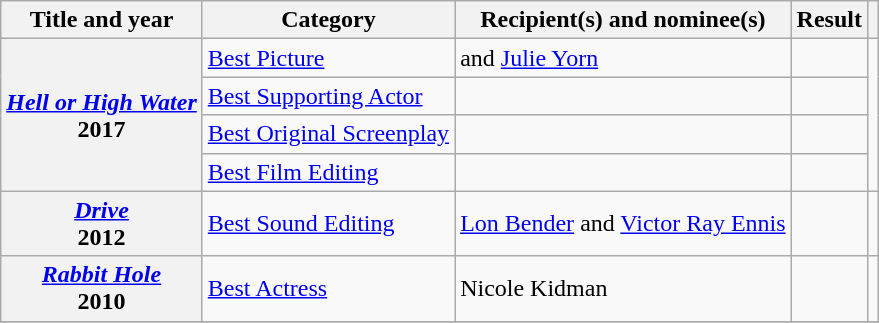<table class="wikitable plainrowheaders sortable">
<tr>
<th scope="col">Title and year</th>
<th scope="col">Category</th>
<th scope="col">Recipient(s) and nominee(s)</th>
<th scope="col">Result</th>
<th scope="col" class="unsortable"></th>
</tr>
<tr>
<th scope="row" rowspan="4"><em><a href='#'>Hell or High Water</a></em> <br>2017</th>
<td><a href='#'>Best Picture</a></td>
<td> and <a href='#'>Julie Yorn</a></td>
<td></td>
<td rowspan="4" style="text-align:center;"><br></td>
</tr>
<tr>
<td><a href='#'>Best Supporting Actor</a></td>
<td></td>
<td></td>
</tr>
<tr>
<td><a href='#'>Best Original Screenplay</a></td>
<td></td>
<td></td>
</tr>
<tr>
<td><a href='#'>Best Film Editing</a></td>
<td></td>
<td></td>
</tr>
<tr>
<th scope="row"><em><a href='#'>Drive</a></em> <br>2012</th>
<td><a href='#'>Best Sound Editing</a></td>
<td><a href='#'>Lon Bender</a> and <a href='#'>Victor Ray Ennis</a></td>
<td></td>
<td></td>
</tr>
<tr>
<th scope="row"><em><a href='#'>Rabbit Hole</a></em> <br> 2010</th>
<td><a href='#'>Best Actress</a></td>
<td>Nicole Kidman</td>
<td></td>
<td></td>
</tr>
<tr>
</tr>
</table>
